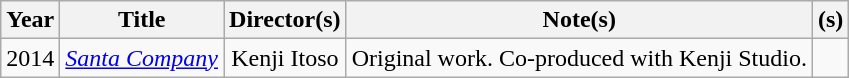<table class="wikitable sortable" style="text-align:center; margin=auto; ">
<tr>
<th scope="col">Year</th>
<th scope="col">Title</th>
<th scope="col">Director(s)</th>
<th scope="col" class="unsortable">Note(s)</th>
<th scope="col" class="unsortable">(s)</th>
</tr>
<tr>
<td>2014</td>
<td><em><a href='#'>Santa Company</a></em></td>
<td>Kenji Itoso</td>
<td style="text-align:left;">Original work. Co-produced with Kenji Studio.</td>
<td></td>
</tr>
</table>
